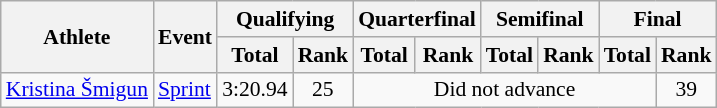<table class="wikitable" style="font-size:90%">
<tr>
<th rowspan="2">Athlete</th>
<th rowspan="2">Event</th>
<th colspan="2">Qualifying</th>
<th colspan="2">Quarterfinal</th>
<th colspan="2">Semifinal</th>
<th colspan="2">Final</th>
</tr>
<tr>
<th>Total</th>
<th>Rank</th>
<th>Total</th>
<th>Rank</th>
<th>Total</th>
<th>Rank</th>
<th>Total</th>
<th>Rank</th>
</tr>
<tr align="center">
<td align="left"><a href='#'>Kristina Šmigun</a></td>
<td align="left"><a href='#'>Sprint</a></td>
<td>3:20.94</td>
<td>25</td>
<td colspan=5>Did not advance</td>
<td>39</td>
</tr>
</table>
